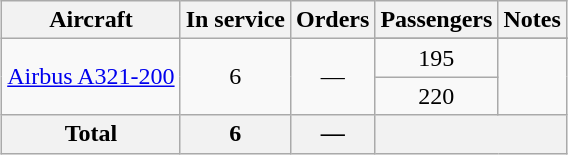<table class="wikitable" style="margin:1em auto; text-align:center;">
<tr>
<th>Aircraft</th>
<th>In service</th>
<th>Orders</th>
<th>Passengers</th>
<th>Notes</th>
</tr>
<tr>
<td rowspan="3"><a href='#'>Airbus A321-200</a></td>
<td rowspan="3">6</td>
<td rowspan="3">—</td>
</tr>
<tr>
<td>195</td>
<td rowspan="2"></td>
</tr>
<tr>
<td>220</td>
</tr>
<tr>
<th>Total</th>
<th>6</th>
<th>—</th>
<th colspan="4"></th>
</tr>
</table>
